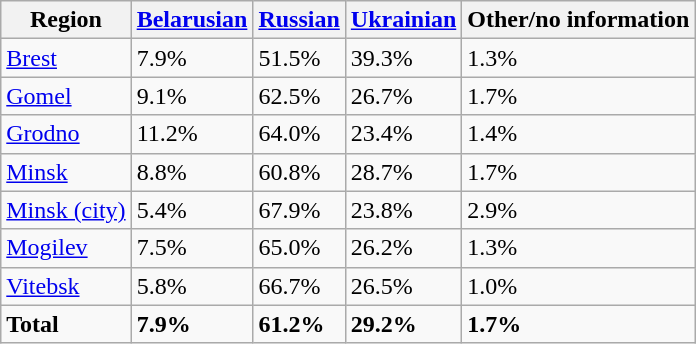<table class="wikitable sortable">
<tr>
<th>Region</th>
<th><a href='#'>Belarusian</a></th>
<th><a href='#'>Russian</a></th>
<th><a href='#'>Ukrainian</a></th>
<th>Other/no information</th>
</tr>
<tr>
<td><a href='#'>Brest</a></td>
<td>7.9%</td>
<td>51.5%</td>
<td>39.3%</td>
<td>1.3%</td>
</tr>
<tr>
<td><a href='#'>Gomel</a></td>
<td>9.1%</td>
<td>62.5%</td>
<td>26.7%</td>
<td>1.7%</td>
</tr>
<tr>
<td><a href='#'>Grodno</a></td>
<td>11.2%</td>
<td>64.0%</td>
<td>23.4%</td>
<td>1.4%</td>
</tr>
<tr>
<td><a href='#'>Minsk</a></td>
<td>8.8%</td>
<td>60.8%</td>
<td>28.7%</td>
<td>1.7%</td>
</tr>
<tr>
<td><a href='#'>Minsk (city)</a></td>
<td>5.4%</td>
<td>67.9%</td>
<td>23.8%</td>
<td>2.9%</td>
</tr>
<tr>
<td><a href='#'>Mogilev</a></td>
<td>7.5%</td>
<td>65.0%</td>
<td>26.2%</td>
<td>1.3%</td>
</tr>
<tr>
<td><a href='#'>Vitebsk</a></td>
<td>5.8%</td>
<td>66.7%</td>
<td>26.5%</td>
<td>1.0%</td>
</tr>
<tr>
<td><strong>Total</strong></td>
<td><strong>7.9%</strong></td>
<td><strong>61.2%</strong></td>
<td><strong>29.2%</strong></td>
<td><strong>1.7%</strong></td>
</tr>
</table>
